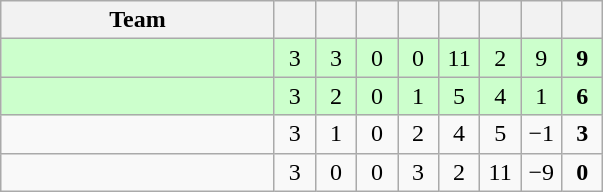<table class="wikitable" style="text-align:center">
<tr>
<th width=175>Team</th>
<th width=20></th>
<th width=20></th>
<th width=20></th>
<th width=20></th>
<th width=20></th>
<th width=20></th>
<th width=20></th>
<th width=20></th>
</tr>
<tr align=center bgcolor=#ccffcc>
<td align=left></td>
<td>3</td>
<td>3</td>
<td>0</td>
<td>0</td>
<td>11</td>
<td>2</td>
<td>9</td>
<td><strong>9</strong></td>
</tr>
<tr align=center bgcolor=#ccffcc>
<td align=left></td>
<td>3</td>
<td>2</td>
<td>0</td>
<td>1</td>
<td>5</td>
<td>4</td>
<td>1</td>
<td><strong>6</strong></td>
</tr>
<tr>
<td align=left></td>
<td>3</td>
<td>1</td>
<td>0</td>
<td>2</td>
<td>4</td>
<td>5</td>
<td>−1</td>
<td><strong>3</strong></td>
</tr>
<tr>
<td align=left></td>
<td>3</td>
<td>0</td>
<td>0</td>
<td>3</td>
<td>2</td>
<td>11</td>
<td>−9</td>
<td><strong>0</strong></td>
</tr>
</table>
